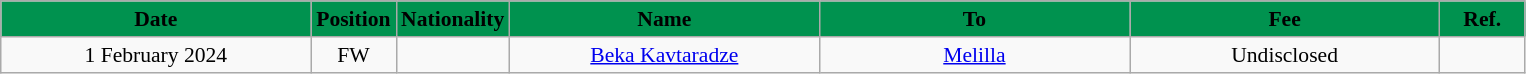<table class="wikitable"  style="text-align:center; font-size:90%; ">
<tr>
<th style="background:#00924F; color:black; width:200px;">Date</th>
<th style="background:#00924F; color:black; width:50px;">Position</th>
<th style="background:#00924F; color:black; width:50px;">Nationality</th>
<th style="background:#00924F; color:black; width:200px;">Name</th>
<th style="background:#00924F; color:black; width:200px;">To</th>
<th style="background:#00924F; color:black; width:200px;">Fee</th>
<th style="background:#00924F; color:black; width:50px;">Ref.</th>
</tr>
<tr>
<td>1 February 2024</td>
<td>FW</td>
<td></td>
<td><a href='#'>Beka Kavtaradze</a></td>
<td><a href='#'>Melilla</a></td>
<td>Undisclosed</td>
<td></td>
</tr>
</table>
